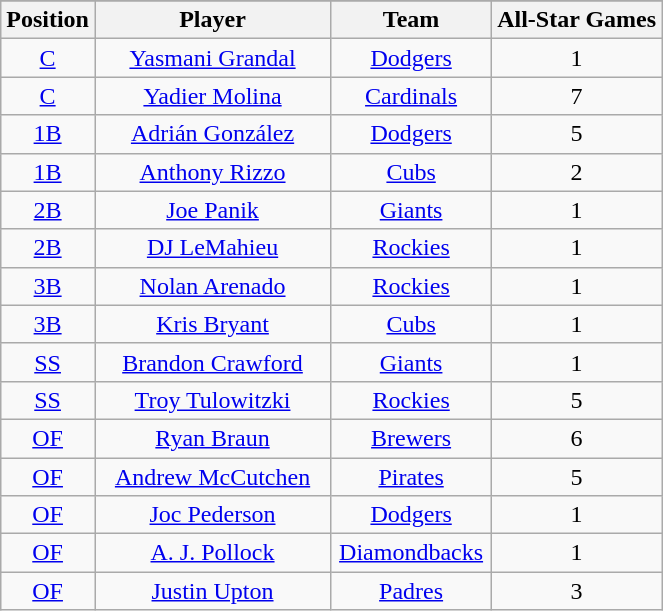<table class="wikitable sortable" style="text-align:center;">
<tr>
</tr>
<tr>
<th>Position</th>
<th style="width:150px;">Player</th>
<th style="width:100px;">Team</th>
<th>All-Star Games</th>
</tr>
<tr>
<td><a href='#'>C</a></td>
<td><a href='#'>Yasmani Grandal</a></td>
<td><a href='#'>Dodgers</a></td>
<td>1</td>
</tr>
<tr>
<td><a href='#'>C</a></td>
<td><a href='#'>Yadier Molina</a></td>
<td><a href='#'>Cardinals</a></td>
<td>7</td>
</tr>
<tr>
<td><a href='#'>1B</a></td>
<td><a href='#'>Adrián González</a></td>
<td><a href='#'>Dodgers</a></td>
<td>5</td>
</tr>
<tr>
<td><a href='#'>1B</a></td>
<td><a href='#'>Anthony Rizzo</a></td>
<td><a href='#'>Cubs</a></td>
<td>2</td>
</tr>
<tr>
<td><a href='#'>2B</a></td>
<td><a href='#'>Joe Panik</a></td>
<td><a href='#'>Giants</a></td>
<td>1</td>
</tr>
<tr>
<td><a href='#'>2B</a></td>
<td><a href='#'>DJ LeMahieu</a></td>
<td><a href='#'>Rockies</a></td>
<td>1</td>
</tr>
<tr>
<td><a href='#'>3B</a></td>
<td><a href='#'>Nolan Arenado</a></td>
<td><a href='#'>Rockies</a></td>
<td>1</td>
</tr>
<tr>
<td><a href='#'>3B</a></td>
<td><a href='#'>Kris Bryant</a></td>
<td><a href='#'>Cubs</a></td>
<td>1</td>
</tr>
<tr>
<td><a href='#'>SS</a></td>
<td><a href='#'>Brandon Crawford</a></td>
<td><a href='#'>Giants</a></td>
<td>1</td>
</tr>
<tr>
<td><a href='#'>SS</a></td>
<td><a href='#'>Troy Tulowitzki</a></td>
<td><a href='#'>Rockies</a></td>
<td>5</td>
</tr>
<tr>
<td><a href='#'>OF</a></td>
<td><a href='#'>Ryan Braun</a></td>
<td><a href='#'>Brewers</a></td>
<td>6</td>
</tr>
<tr>
<td><a href='#'>OF</a></td>
<td><a href='#'>Andrew McCutchen</a></td>
<td><a href='#'>Pirates</a></td>
<td>5</td>
</tr>
<tr>
<td><a href='#'>OF</a></td>
<td><a href='#'>Joc Pederson</a></td>
<td><a href='#'>Dodgers</a></td>
<td>1</td>
</tr>
<tr>
<td><a href='#'>OF</a></td>
<td><a href='#'>A. J. Pollock</a></td>
<td><a href='#'>Diamondbacks</a></td>
<td>1</td>
</tr>
<tr>
<td><a href='#'>OF</a></td>
<td><a href='#'>Justin Upton</a></td>
<td><a href='#'>Padres</a></td>
<td>3</td>
</tr>
</table>
